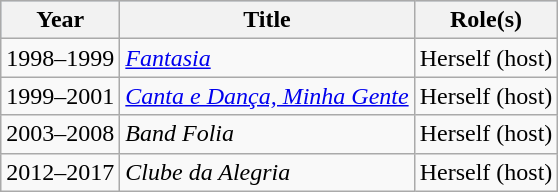<table class="wikitable">
<tr style="background:#b0c4de; text-align:center;">
<th>Year</th>
<th>Title</th>
<th>Role(s)</th>
</tr>
<tr>
<td>1998–1999</td>
<td><em><a href='#'>Fantasia</a></em></td>
<td>Herself (host)</td>
</tr>
<tr>
<td>1999–2001</td>
<td><em><a href='#'>Canta e Dança, Minha Gente</a></em></td>
<td>Herself (host)</td>
</tr>
<tr>
<td>2003–2008</td>
<td><em>Band Folia</em></td>
<td>Herself (host)</td>
</tr>
<tr>
<td>2012–2017</td>
<td><em>Clube da Alegria</em></td>
<td>Herself (host)</td>
</tr>
</table>
